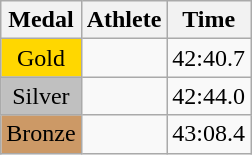<table class="wikitable">
<tr>
<th>Medal</th>
<th>Athlete</th>
<th>Time</th>
</tr>
<tr>
<td style="text-align:center;background-color:gold;">Gold</td>
<td></td>
<td>42:40.7</td>
</tr>
<tr>
<td style="text-align:center;background-color:silver;">Silver</td>
<td></td>
<td>42:44.0</td>
</tr>
<tr>
<td style="text-align:center;background-color:#CC9966;">Bronze</td>
<td></td>
<td>43:08.4</td>
</tr>
</table>
